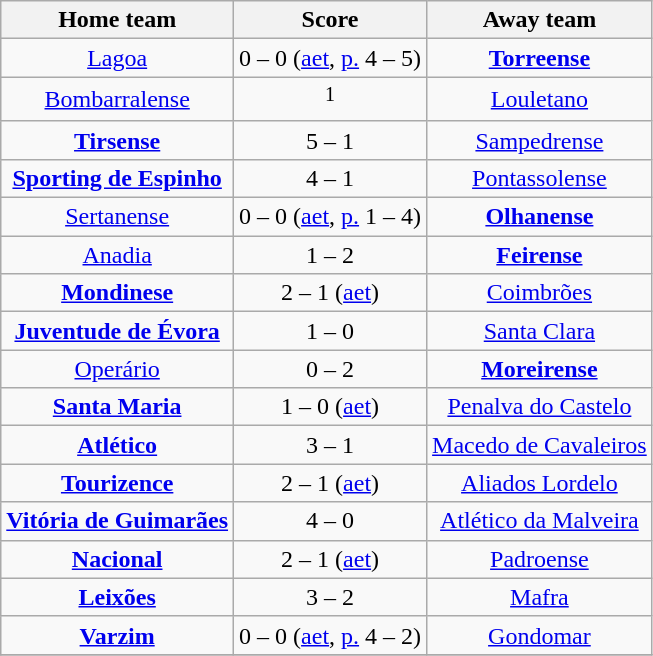<table class="wikitable" style="text-align: center">
<tr>
<th>Home team</th>
<th>Score</th>
<th>Away team</th>
</tr>
<tr>
<td><a href='#'>Lagoa</a> </td>
<td>0 – 0 (<a href='#'>aet</a>, <a href='#'>p.</a> 4 – 5)</td>
<td><strong><a href='#'>Torreense</a></strong> </td>
</tr>
<tr>
<td><a href='#'>Bombarralense</a> </td>
<td><sup>1</sup></td>
<td><a href='#'>Louletano</a> </td>
</tr>
<tr>
<td><strong><a href='#'>Tirsense</a></strong> </td>
<td>5 – 1</td>
<td><a href='#'>Sampedrense</a> </td>
</tr>
<tr>
<td><strong><a href='#'>Sporting de Espinho</a></strong> </td>
<td>4 – 1</td>
<td><a href='#'>Pontassolense</a> </td>
</tr>
<tr>
<td><a href='#'>Sertanense</a> </td>
<td>0 – 0 (<a href='#'>aet</a>, <a href='#'>p.</a> 1 – 4)</td>
<td><strong><a href='#'>Olhanense</a></strong> </td>
</tr>
<tr>
<td><a href='#'>Anadia</a> </td>
<td>1 – 2</td>
<td><strong><a href='#'>Feirense</a></strong> </td>
</tr>
<tr>
<td><strong><a href='#'>Mondinese</a></strong> </td>
<td>2 – 1 (<a href='#'>aet</a>)</td>
<td><a href='#'>Coimbrões</a> </td>
</tr>
<tr>
<td><strong><a href='#'>Juventude de Évora</a></strong> </td>
<td>1 – 0</td>
<td><a href='#'>Santa Clara</a> </td>
</tr>
<tr>
<td><a href='#'>Operário</a> </td>
<td>0 – 2</td>
<td><strong><a href='#'>Moreirense</a></strong> </td>
</tr>
<tr>
<td><strong><a href='#'>Santa Maria</a></strong> </td>
<td>1 – 0 (<a href='#'>aet</a>)</td>
<td><a href='#'>Penalva do Castelo</a> </td>
</tr>
<tr>
<td><strong><a href='#'>Atlético</a></strong> </td>
<td>3 – 1</td>
<td><a href='#'>Macedo de Cavaleiros</a> </td>
</tr>
<tr>
<td><strong><a href='#'>Tourizence</a></strong> </td>
<td>2 – 1 (<a href='#'>aet</a>)</td>
<td><a href='#'>Aliados Lordelo</a> </td>
</tr>
<tr>
<td><strong><a href='#'>Vitória de Guimarães</a></strong> </td>
<td>4 – 0</td>
<td><a href='#'>Atlético da Malveira</a> </td>
</tr>
<tr>
<td><strong><a href='#'>Nacional</a></strong> </td>
<td>2 – 1 (<a href='#'>aet</a>)</td>
<td><a href='#'>Padroense</a> </td>
</tr>
<tr>
<td><strong><a href='#'>Leixões</a></strong> </td>
<td>3 – 2</td>
<td><a href='#'>Mafra</a> </td>
</tr>
<tr>
<td><strong><a href='#'>Varzim</a></strong> </td>
<td>0 – 0 (<a href='#'>aet</a>, <a href='#'>p.</a> 4 – 2)</td>
<td><a href='#'>Gondomar</a> </td>
</tr>
<tr>
</tr>
</table>
